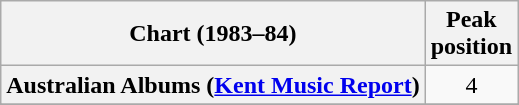<table class="wikitable sortable plainrowheaders" style="text-align:center">
<tr>
<th scope="col">Chart (1983–84)</th>
<th scope="col">Peak<br>position</th>
</tr>
<tr>
<th scope="row">Australian Albums (<a href='#'>Kent Music Report</a>)</th>
<td>4</td>
</tr>
<tr>
</tr>
<tr>
</tr>
<tr>
</tr>
<tr>
</tr>
<tr>
</tr>
<tr>
</tr>
<tr>
</tr>
<tr>
</tr>
<tr>
</tr>
</table>
